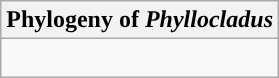<table class="wikitable">
<tr>
<th colspan=1>Phylogeny of <em>Phyllocladus</em></th>
</tr>
<tr>
<td style="vertical-align:top"><br></td>
</tr>
</table>
